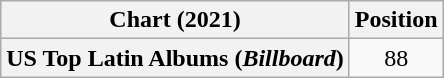<table class="wikitable plainrowheaders" style="text-align:center">
<tr>
<th scope="col">Chart (2021)</th>
<th scope="col">Position</th>
</tr>
<tr>
<th scope="row">US Top Latin Albums (<em>Billboard</em>)</th>
<td>88</td>
</tr>
</table>
